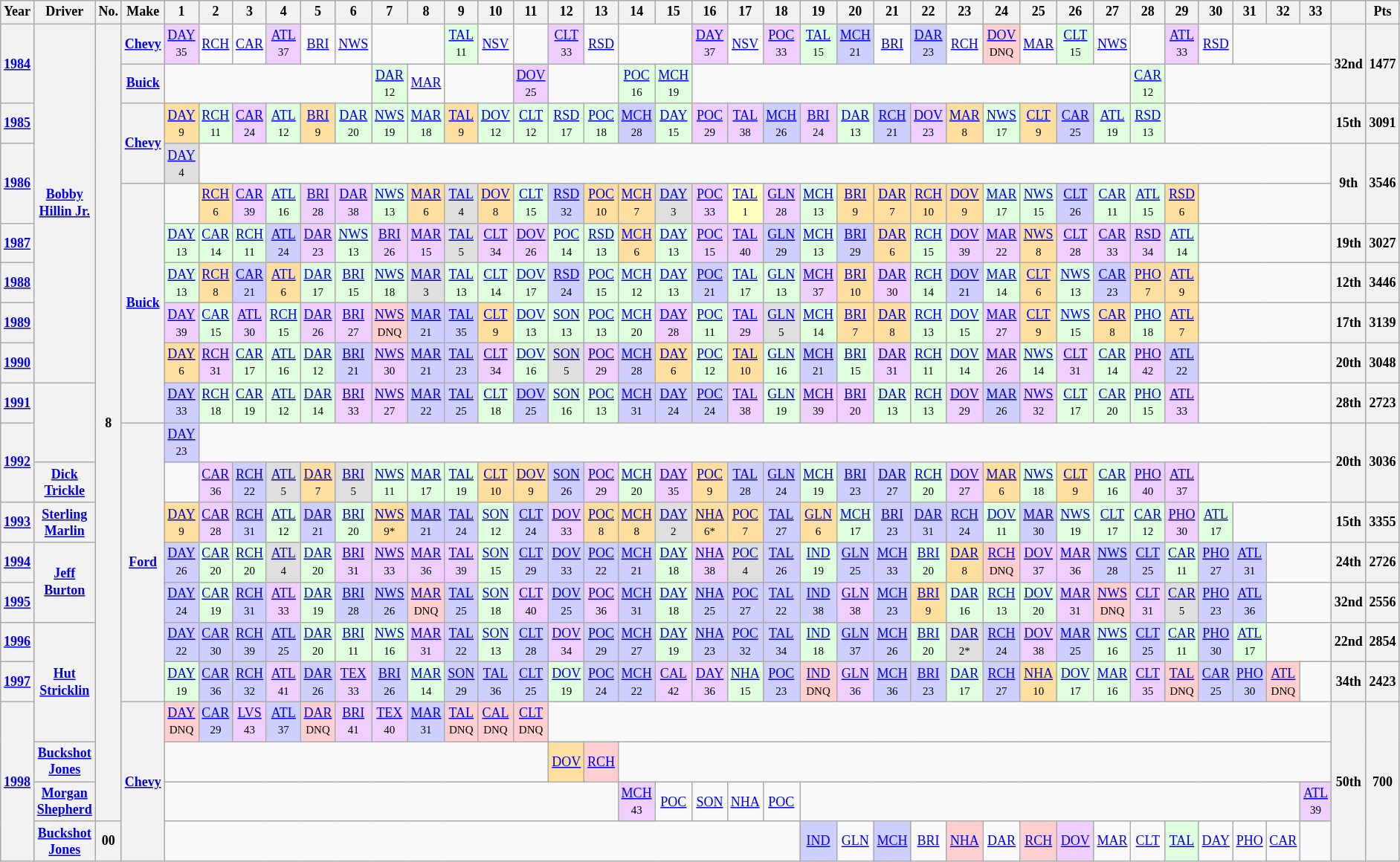<table class="wikitable" style="text-align:center; font-size:75%">
<tr>
<th>Year</th>
<th>Driver</th>
<th>No.</th>
<th>Make</th>
<th>1</th>
<th>2</th>
<th>3</th>
<th>4</th>
<th>5</th>
<th>6</th>
<th>7</th>
<th>8</th>
<th>9</th>
<th>10</th>
<th>11</th>
<th>12</th>
<th>13</th>
<th>14</th>
<th>15</th>
<th>16</th>
<th>17</th>
<th>18</th>
<th>19</th>
<th>20</th>
<th>21</th>
<th>22</th>
<th>23</th>
<th>24</th>
<th>25</th>
<th>26</th>
<th>27</th>
<th>28</th>
<th>29</th>
<th>30</th>
<th>31</th>
<th>32</th>
<th>33</th>
<th></th>
<th>Pts</th>
</tr>
<tr>
<th rowspan=2><a href='#'>1984</a></th>
<th rowspan=9><a href='#'>Bobby Hillin Jr.</a></th>
<th rowspan=20>8</th>
<th><a href='#'>Chevy</a></th>
<td style="background:#EFCFFF;"><a href='#'>DAY</a><br><small>35</small></td>
<td><a href='#'>RCH</a></td>
<td><a href='#'>CAR</a></td>
<td style="background:#EFCFFF;"><a href='#'>ATL</a><br><small>37</small></td>
<td><a href='#'>BRI</a></td>
<td><a href='#'>NWS</a></td>
<td colspan=2></td>
<td style="background:#DFFFDF;"><a href='#'>TAL</a><br><small>11</small></td>
<td><a href='#'>NSV</a></td>
<td></td>
<td style="background:#EFCFFF;"><a href='#'>CLT</a><br><small>33</small></td>
<td><a href='#'>RSD</a></td>
<td colspan=2></td>
<td style="background:#EFCFFF;"><a href='#'>DAY</a><br><small>37</small></td>
<td><a href='#'>NSV</a></td>
<td style="background:#EFCFFF;"><a href='#'>POC</a><br><small>33</small></td>
<td style="background:#DFFFDF;"><a href='#'>TAL</a><br><small>15</small></td>
<td style="background:#CFCFFF;"><a href='#'>MCH</a><br><small>21</small></td>
<td><a href='#'>BRI</a></td>
<td style="background:#CFCFFF;"><a href='#'>DAR</a><br><small>23</small></td>
<td><a href='#'>RCH</a></td>
<td style="background:#FFCFCF;"><a href='#'>DOV</a><br><small>DNQ</small></td>
<td><a href='#'>MAR</a></td>
<td style="background:#DFFFDF;"><a href='#'>CLT</a><br><small>15</small></td>
<td><a href='#'>NWS</a></td>
<td></td>
<td style="background:#EFCFFF;"><a href='#'>ATL</a><br><small>33</small></td>
<td><a href='#'>RSD</a></td>
<td colspan=3></td>
<th rowspan=2>32nd</th>
<th rowspan=2>1477</th>
</tr>
<tr>
<th><a href='#'>Buick</a></th>
<td colspan=6></td>
<td style="background:#DFFFDF;"><a href='#'>DAR</a><br><small>12</small></td>
<td><a href='#'>MAR</a></td>
<td colspan=2></td>
<td style="background:#EFCFFF;"><a href='#'>DOV</a><br><small>25</small></td>
<td colspan=2></td>
<td style="background:#DFFFDF;"><a href='#'>POC</a><br><small>16</small></td>
<td style="background:#DFFFDF;"><a href='#'>MCH</a><br><small>19</small></td>
<td colspan=12></td>
<td style="background:#DFFFDF;"><a href='#'>CAR</a><br><small>12</small></td>
<td colspan=5></td>
</tr>
<tr>
<th><a href='#'>1985</a></th>
<th rowspan=2><a href='#'>Chevy</a></th>
<td style="background:#FFDF9F;"><a href='#'>DAY</a><br><small>9</small></td>
<td style="background:#DFFFDF;"><a href='#'>RCH</a><br><small>11</small></td>
<td style="background:#EFCFFF;"><a href='#'>CAR</a><br><small>24</small></td>
<td style="background:#DFFFDF;"><a href='#'>ATL</a><br><small>12</small></td>
<td style="background:#FFDF9F;"><a href='#'>BRI</a><br><small>9</small></td>
<td style="background:#DFFFDF;"><a href='#'>DAR</a><br><small>20</small></td>
<td style="background:#DFFFDF;"><a href='#'>NWS</a><br><small>19</small></td>
<td style="background:#DFFFDF;"><a href='#'>MAR</a><br><small>18</small></td>
<td style="background:#FFDF9F;"><a href='#'>TAL</a><br><small>9</small></td>
<td style="background:#DFFFDF;"><a href='#'>DOV</a><br><small>12</small></td>
<td style="background:#DFFFDF;"><a href='#'>CLT</a><br><small>12</small></td>
<td style="background:#DFFFDF;"><a href='#'>RSD</a><br><small>17</small></td>
<td style="background:#DFFFDF;"><a href='#'>POC</a><br><small>18</small></td>
<td style="background:#CFCFFF;"><a href='#'>MCH</a><br><small>28</small></td>
<td style="background:#DFFFDF;"><a href='#'>DAY</a><br><small>15</small></td>
<td style="background:#EFCFFF;"><a href='#'>POC</a><br><small>29</small></td>
<td style="background:#EFCFFF;"><a href='#'>TAL</a><br><small>38</small></td>
<td style="background:#CFCFFF;"><a href='#'>MCH</a><br><small>26</small></td>
<td style="background:#EFCFFF;"><a href='#'>BRI</a><br><small>24</small></td>
<td style="background:#DFFFDF;"><a href='#'>DAR</a><br><small>13</small></td>
<td style="background:#CFCFFF;"><a href='#'>RCH</a><br><small>21</small></td>
<td style="background:#EFCFFF;"><a href='#'>DOV</a><br><small>23</small></td>
<td style="background:#FFDF9F;"><a href='#'>MAR</a><br><small>8</small></td>
<td style="background:#DFFFDF;"><a href='#'>NWS</a><br><small>17</small></td>
<td style="background:#FFDF9F;"><a href='#'>CLT</a><br><small>9</small></td>
<td style="background:#CFCFFF;"><a href='#'>CAR</a><br><small>25</small></td>
<td style="background:#DFFFDF;"><a href='#'>ATL</a><br><small>19</small></td>
<td style="background:#DFFFDF;"><a href='#'>RSD</a><br><small>13</small></td>
<td colspan=5></td>
<th>15th</th>
<th>3091</th>
</tr>
<tr>
<th rowspan=2><a href='#'>1986</a></th>
<td style="background:#DFDFDF;"><a href='#'>DAY</a><br><small>4</small></td>
<td colspan=32></td>
<th rowspan=2>9th</th>
<th rowspan=2>3546</th>
</tr>
<tr>
<th rowspan=6><a href='#'>Buick</a></th>
<td></td>
<td style="background:#FFDF9F;"><a href='#'>RCH</a><br><small>6</small></td>
<td style="background:#EFCFFF;"><a href='#'>CAR</a><br><small>39</small></td>
<td style="background:#DFFFDF;"><a href='#'>ATL</a><br><small>16</small></td>
<td style="background:#EFCFFF;"><a href='#'>BRI</a><br><small>28</small></td>
<td style="background:#EFCFFF;"><a href='#'>DAR</a><br><small>38</small></td>
<td style="background:#DFFFDF;"><a href='#'>NWS</a><br><small>13</small></td>
<td style="background:#FFDF9F;"><a href='#'>MAR</a><br><small>6</small></td>
<td style="background:#DFDFDF;"><a href='#'>TAL</a><br><small>4</small></td>
<td style="background:#FFDF9F;"><a href='#'>DOV</a><br><small>8</small></td>
<td style="background:#DFFFDF;"><a href='#'>CLT</a><br><small>15</small></td>
<td style="background:#CFCFFF;"><a href='#'>RSD</a><br><small>32</small></td>
<td style="background:#FFDF9F;"><a href='#'>POC</a><br><small>10</small></td>
<td style="background:#FFDF9F;"><a href='#'>MCH</a><br><small>7</small></td>
<td style="background:#DFDFDF;"><a href='#'>DAY</a><br><small>3</small></td>
<td style="background:#EFCFFF;"><a href='#'>POC</a><br><small>33</small></td>
<td style="background:#FFFFBF;"><a href='#'>TAL</a><br><small>1</small></td>
<td style="background:#EFCFFF;"><a href='#'>GLN</a><br><small>28</small></td>
<td style="background:#DFFFDF;"><a href='#'>MCH</a><br><small>13</small></td>
<td style="background:#FFDF9F;"><a href='#'>BRI</a><br><small>9</small></td>
<td style="background:#FFDF9F;"><a href='#'>DAR</a><br><small>7</small></td>
<td style="background:#FFDF9F;"><a href='#'>RCH</a><br><small>10</small></td>
<td style="background:#FFDF9F;"><a href='#'>DOV</a><br><small>9</small></td>
<td style="background:#DFFFDF;"><a href='#'>MAR</a><br><small>17</small></td>
<td style="background:#DFFFDF;"><a href='#'>NWS</a><br><small>15</small></td>
<td style="background:#CFCFFF;"><a href='#'>CLT</a><br><small>26</small></td>
<td style="background:#DFFFDF;"><a href='#'>CAR</a><br><small>11</small></td>
<td style="background:#DFFFDF;"><a href='#'>ATL</a><br><small>15</small></td>
<td style="background:#FFDF9F;"><a href='#'>RSD</a><br><small>6</small></td>
<td colspan=4></td>
</tr>
<tr>
<th><a href='#'>1987</a></th>
<td style="background:#DFFFDF;"><a href='#'>DAY</a><br><small>13</small></td>
<td style="background:#DFFFDF;"><a href='#'>CAR</a><br><small>14</small></td>
<td style="background:#DFFFDF;"><a href='#'>RCH</a><br><small>11</small></td>
<td style="background:#CFCFFF;"><a href='#'>ATL</a><br><small>24</small></td>
<td style="background:#EFCFFF;"><a href='#'>DAR</a><br><small>23</small></td>
<td style="background:#DFFFDF;"><a href='#'>NWS</a><br><small>13</small></td>
<td style="background:#EFCFFF;"><a href='#'>BRI</a><br><small>26</small></td>
<td style="background:#EFCFFF;"><a href='#'>MAR</a><br><small>15</small></td>
<td style="background:#DFDFDF;"><a href='#'>TAL</a><br><small>5</small></td>
<td style="background:#EFCFFF;"><a href='#'>CLT</a><br><small>34</small></td>
<td style="background:#EFCFFF;"><a href='#'>DOV</a><br><small>26</small></td>
<td style="background:#DFFFDF;"><a href='#'>POC</a><br><small>14</small></td>
<td style="background:#DFFFDF;"><a href='#'>RSD</a><br><small>13</small></td>
<td style="background:#FFDF9F;"><a href='#'>MCH</a><br><small>6</small></td>
<td style="background:#DFFFDF;"><a href='#'>DAY</a><br><small>13</small></td>
<td style="background:#EFCFFF;"><a href='#'>POC</a><br><small>15</small></td>
<td style="background:#EFCFFF;"><a href='#'>TAL</a><br><small>40</small></td>
<td style="background:#CFCFFF;"><a href='#'>GLN</a><br><small>29</small></td>
<td style="background:#DFFFDF;"><a href='#'>MCH</a><br><small>13</small></td>
<td style="background:#CFCFFF;"><a href='#'>BRI</a><br><small>29</small></td>
<td style="background:#FFDF9F;"><a href='#'>DAR</a><br><small>6</small></td>
<td style="background:#DFFFDF;"><a href='#'>RCH</a><br><small>15</small></td>
<td style="background:#EFCFFF;"><a href='#'>DOV</a><br><small>39</small></td>
<td style="background:#EFCFFF;"><a href='#'>MAR</a><br><small>22</small></td>
<td style="background:#FFDF9F;"><a href='#'>NWS</a><br><small>8</small></td>
<td style="background:#EFCFFF;"><a href='#'>CLT</a><br><small>28</small></td>
<td style="background:#EFCFFF;"><a href='#'>CAR</a><br><small>33</small></td>
<td style="background:#EFCFFF;"><a href='#'>RSD</a><br><small>34</small></td>
<td style="background:#DFFFDF;"><a href='#'>ATL</a><br><small>14</small></td>
<td colspan=4></td>
<th>19th</th>
<th>3027</th>
</tr>
<tr>
<th><a href='#'>1988</a></th>
<td style="background:#DFFFDF;"><a href='#'>DAY</a><br><small>13</small></td>
<td style="background:#FFDF9F;"><a href='#'>RCH</a><br><small>8</small></td>
<td style="background:#CFCFFF;"><a href='#'>CAR</a><br><small>21</small></td>
<td style="background:#FFDF9F;"><a href='#'>ATL</a><br><small>6</small></td>
<td style="background:#DFFFDF;"><a href='#'>DAR</a><br><small>17</small></td>
<td style="background:#DFFFDF;"><a href='#'>BRI</a><br><small>15</small></td>
<td style="background:#DFFFDF;"><a href='#'>NWS</a><br><small>18</small></td>
<td style="background:#DFDFDF;"><a href='#'>MAR</a><br><small>3</small></td>
<td style="background:#DFFFDF;"><a href='#'>TAL</a><br><small>13</small></td>
<td style="background:#DFFFDF;"><a href='#'>CLT</a><br><small>14</small></td>
<td style="background:#DFFFDF;"><a href='#'>DOV</a><br><small>17</small></td>
<td style="background:#CFCFFF;"><a href='#'>RSD</a><br><small>24</small></td>
<td style="background:#DFFFDF;"><a href='#'>POC</a><br><small>15</small></td>
<td style="background:#DFFFDF;"><a href='#'>MCH</a><br><small>12</small></td>
<td style="background:#DFFFDF;"><a href='#'>DAY</a><br><small>13</small></td>
<td style="background:#CFCFFF;"><a href='#'>POC</a><br><small>21</small></td>
<td style="background:#DFFFDF;"><a href='#'>TAL</a><br><small>17</small></td>
<td style="background:#DFFFDF;"><a href='#'>GLN</a><br><small>13</small></td>
<td style="background:#EFCFFF;"><a href='#'>MCH</a><br><small>37</small></td>
<td style="background:#FFDF9F;"><a href='#'>BRI</a><br><small>10</small></td>
<td style="background:#EFCFFF;"><a href='#'>DAR</a><br><small>30</small></td>
<td style="background:#DFFFDF;"><a href='#'>RCH</a><br><small>14</small></td>
<td style="background:#CFCFFF;"><a href='#'>DOV</a><br><small>21</small></td>
<td style="background:#DFFFDF;"><a href='#'>MAR</a><br><small>14</small></td>
<td style="background:#FFDF9F;"><a href='#'>CLT</a><br><small>6</small></td>
<td style="background:#DFFFDF;"><a href='#'>NWS</a><br><small>13</small></td>
<td style="background:#CFCFFF;"><a href='#'>CAR</a><br><small>23</small></td>
<td style="background:#FFDF9F;"><a href='#'>PHO</a><br><small>7</small></td>
<td style="background:#FFDF9F;"><a href='#'>ATL</a><br><small>9</small></td>
<td colspan=4></td>
<th>12th</th>
<th>3446</th>
</tr>
<tr>
<th><a href='#'>1989</a></th>
<td style="background:#EFCFFF;"><a href='#'>DAY</a><br><small>39</small></td>
<td style="background:#DFFFDF;"><a href='#'>CAR</a><br><small>15</small></td>
<td style="background:#EFCFFF;"><a href='#'>ATL</a><br><small>30</small></td>
<td style="background:#DFFFDF;"><a href='#'>RCH</a><br><small>15</small></td>
<td style="background:#EFCFFF;"><a href='#'>DAR</a><br><small>26</small></td>
<td style="background:#EFCFFF;"><a href='#'>BRI</a><br><small>27</small></td>
<td style="background:#FFCFCF;"><a href='#'>NWS</a><br><small>DNQ</small></td>
<td style="background:#CFCFFF;"><a href='#'>MAR</a><br><small>21</small></td>
<td style="background:#CFCFFF;"><a href='#'>TAL</a><br><small>35</small></td>
<td style="background:#FFDF9F;"><a href='#'>CLT</a><br><small>9</small></td>
<td style="background:#DFFFDF;"><a href='#'>DOV</a><br><small>13</small></td>
<td style="background:#DFFFDF;"><a href='#'>SON</a><br><small>13</small></td>
<td style="background:#DFFFDF;"><a href='#'>POC</a><br><small>13</small></td>
<td style="background:#DFFFDF;"><a href='#'>MCH</a><br><small>20</small></td>
<td style="background:#EFCFFF;"><a href='#'>DAY</a><br><small>28</small></td>
<td style="background:#DFFFDF;"><a href='#'>POC</a><br><small>11</small></td>
<td style="background:#EFCFFF;"><a href='#'>TAL</a><br><small>29</small></td>
<td style="background:#DFDFDF;"><a href='#'>GLN</a><br><small>5</small></td>
<td style="background:#DFFFDF;"><a href='#'>MCH</a><br><small>14</small></td>
<td style="background:#FFDF9F;"><a href='#'>BRI</a><br><small>7</small></td>
<td style="background:#FFDF9F;"><a href='#'>DAR</a><br><small>8</small></td>
<td style="background:#DFFFDF;"><a href='#'>RCH</a><br><small>13</small></td>
<td style="background:#DFFFDF;"><a href='#'>DOV</a><br><small>15</small></td>
<td style="background:#EFCFFF;"><a href='#'>MAR</a><br><small>27</small></td>
<td style="background:#FFDF9F;"><a href='#'>CLT</a><br><small>9</small></td>
<td style="background:#DFFFDF;"><a href='#'>NWS</a><br><small>15</small></td>
<td style="background:#FFDF9F;"><a href='#'>CAR</a><br><small>8</small></td>
<td style="background:#DFFFDF;"><a href='#'>PHO</a><br><small>18</small></td>
<td style="background:#FFDF9F;"><a href='#'>ATL</a><br><small>7</small></td>
<td colspan=4></td>
<th>17th</th>
<th>3139</th>
</tr>
<tr>
<th><a href='#'>1990</a></th>
<td style="background:#FFDF9F;"><a href='#'>DAY</a><br><small>6</small></td>
<td style="background:#EFCFFF;"><a href='#'>RCH</a><br><small>31</small></td>
<td style="background:#DFFFDF;"><a href='#'>CAR</a><br><small>17</small></td>
<td style="background:#DFFFDF;"><a href='#'>ATL</a><br><small>16</small></td>
<td style="background:#DFFFDF;"><a href='#'>DAR</a><br><small>12</small></td>
<td style="background:#CFCFFF;"><a href='#'>BRI</a><br><small>21</small></td>
<td style="background:#EFCFFF;"><a href='#'>NWS</a><br><small>30</small></td>
<td style="background:#CFCFFF;"><a href='#'>MAR</a><br><small>21</small></td>
<td style="background:#CFCFFF;"><a href='#'>TAL</a><br><small>23</small></td>
<td style="background:#EFCFFF;"><a href='#'>CLT</a><br><small>34</small></td>
<td style="background:#DFFFDF;"><a href='#'>DOV</a><br><small>16</small></td>
<td style="background:#DFDFDF;"><a href='#'>SON</a><br><small>5</small></td>
<td style="background:#EFCFFF;"><a href='#'>POC</a><br><small>29</small></td>
<td style="background:#CFCFFF;"><a href='#'>MCH</a><br><small>28</small></td>
<td style="background:#FFDF9F;"><a href='#'>DAY</a><br><small>6</small></td>
<td style="background:#DFFFDF;"><a href='#'>POC</a><br><small>12</small></td>
<td style="background:#FFDF9F;"><a href='#'>TAL</a><br><small>10</small></td>
<td style="background:#DFFFDF;"><a href='#'>GLN</a><br><small>16</small></td>
<td style="background:#CFCFFF;"><a href='#'>MCH</a><br><small>21</small></td>
<td style="background:#DFFFDF;"><a href='#'>BRI</a><br><small>15</small></td>
<td style="background:#EFCFFF;"><a href='#'>DAR</a><br><small>31</small></td>
<td style="background:#DFFFDF;"><a href='#'>RCH</a><br><small>11</small></td>
<td style="background:#DFFFDF;"><a href='#'>DOV</a><br><small>14</small></td>
<td style="background:#EFCFFF;"><a href='#'>MAR</a><br><small>26</small></td>
<td style="background:#DFFFDF;"><a href='#'>NWS</a><br><small>14</small></td>
<td style="background:#EFCFFF;"><a href='#'>CLT</a><br><small>31</small></td>
<td style="background:#DFFFDF;"><a href='#'>CAR</a><br><small>14</small></td>
<td style="background:#EFCFFF;"><a href='#'>PHO</a><br><small>42</small></td>
<td style="background:#CFCFFF;"><a href='#'>ATL</a><br><small>22</small></td>
<td colspan=4></td>
<th>20th</th>
<th>3048</th>
</tr>
<tr>
<th><a href='#'>1991</a></th>
<th rowspan=2></th>
<td style="background:#CFCFFF;"><a href='#'>DAY</a><br><small>33</small></td>
<td style="background:#DFFFDF;"><a href='#'>RCH</a><br><small>18</small></td>
<td style="background:#DFFFDF;"><a href='#'>CAR</a><br><small>19</small></td>
<td style="background:#DFFFDF;"><a href='#'>ATL</a><br><small>12</small></td>
<td style="background:#DFFFDF;"><a href='#'>DAR</a><br><small>14</small></td>
<td style="background:#EFCFFF;"><a href='#'>BRI</a><br><small>33</small></td>
<td style="background:#EFCFFF;"><a href='#'>NWS</a><br><small>27</small></td>
<td style="background:#CFCFFF;"><a href='#'>MAR</a><br><small>22</small></td>
<td style="background:#CFCFFF;"><a href='#'>TAL</a><br><small>25</small></td>
<td style="background:#DFFFDF;"><a href='#'>CLT</a><br><small>18</small></td>
<td style="background:#CFCFFF;"><a href='#'>DOV</a><br><small>25</small></td>
<td style="background:#DFFFDF;"><a href='#'>SON</a><br><small>16</small></td>
<td style="background:#DFFFDF;"><a href='#'>POC</a><br><small>13</small></td>
<td style="background:#CFCFFF;"><a href='#'>MCH</a><br><small>31</small></td>
<td style="background:#CFCFFF;"><a href='#'>DAY</a><br><small>24</small></td>
<td style="background:#CFCFFF;"><a href='#'>POC</a><br><small>24</small></td>
<td style="background:#EFCFFF;"><a href='#'>TAL</a><br><small>38</small></td>
<td style="background:#DFFFDF;"><a href='#'>GLN</a><br><small>19</small></td>
<td style="background:#EFCFFF;"><a href='#'>MCH</a><br><small>39</small></td>
<td style="background:#EFCFFF;"><a href='#'>BRI</a><br><small>20</small></td>
<td style="background:#DFFFDF;"><a href='#'>DAR</a><br><small>13</small></td>
<td style="background:#DFFFDF;"><a href='#'>RCH</a><br><small>13</small></td>
<td style="background:#EFCFFF;"><a href='#'>DOV</a><br><small>29</small></td>
<td style="background:#CFCFFF;"><a href='#'>MAR</a><br><small>26</small></td>
<td style="background:#EFCFFF;"><a href='#'>NWS</a><br><small>32</small></td>
<td style="background:#DFFFDF;"><a href='#'>CLT</a><br><small>17</small></td>
<td style="background:#DFFFDF;"><a href='#'>CAR</a><br><small>20</small></td>
<td style="background:#DFFFDF;"><a href='#'>PHO</a><br><small>15</small></td>
<td style="background:#EFCFFF;"><a href='#'>ATL</a><br><small>33</small></td>
<td colspan=4></td>
<th>28th</th>
<th>2723</th>
</tr>
<tr>
<th rowspan=2><a href='#'>1992</a></th>
<th rowspan=7><a href='#'>Ford</a></th>
<td style="background:#CFCFFF;"><a href='#'>DAY</a><br><small>23</small></td>
<td colspan=32></td>
<th rowspan=2>20th</th>
<th rowspan=2>3036</th>
</tr>
<tr>
<th><a href='#'>Dick Trickle</a></th>
<td></td>
<td style="background:#EFCFFF;"><a href='#'>CAR</a><br><small>36</small></td>
<td style="background:#CFCFFF;"><a href='#'>RCH</a><br><small>22</small></td>
<td style="background:#DFDFDF;"><a href='#'>ATL</a><br><small>5</small></td>
<td style="background:#FFDF9F;"><a href='#'>DAR</a><br><small>7</small></td>
<td style="background:#DFDFDF;"><a href='#'>BRI</a><br><small>5</small></td>
<td style="background:#DFFFDF;"><a href='#'>NWS</a><br><small>11</small></td>
<td style="background:#DFFFDF;"><a href='#'>MAR</a><br><small>17</small></td>
<td style="background:#DFFFDF;"><a href='#'>TAL</a><br><small>19</small></td>
<td style="background:#FFDF9F;"><a href='#'>CLT</a><br><small>10</small></td>
<td style="background:#FFDF9F;"><a href='#'>DOV</a><br><small>9</small></td>
<td style="background:#CFCFFF;"><a href='#'>SON</a><br><small>26</small></td>
<td style="background:#EFCFFF;"><a href='#'>POC</a><br><small>29</small></td>
<td style="background:#DFFFDF;"><a href='#'>MCH</a><br><small>20</small></td>
<td style="background:#EFCFFF;"><a href='#'>DAY</a><br><small>35</small></td>
<td style="background:#FFDF9F;"><a href='#'>POC</a><br><small>9</small></td>
<td style="background:#CFCFFF;"><a href='#'>TAL</a><br><small>28</small></td>
<td style="background:#CFCFFF;"><a href='#'>GLN</a><br><small>24</small></td>
<td style="background:#DFFFDF;"><a href='#'>MCH</a><br><small>19</small></td>
<td style="background:#CFCFFF;"><a href='#'>BRI</a><br><small>23</small></td>
<td style="background:#CFCFFF;"><a href='#'>DAR</a><br><small>27</small></td>
<td style="background:#DFFFDF;"><a href='#'>RCH</a><br><small>20</small></td>
<td style="background:#EFCFFF;"><a href='#'>DOV</a><br><small>27</small></td>
<td style="background:#FFDF9F;"><a href='#'>MAR</a><br><small>6</small></td>
<td style="background:#DFFFDF;"><a href='#'>NWS</a><br><small>18</small></td>
<td style="background:#FFDF9F;"><a href='#'>CLT</a><br><small>9</small></td>
<td style="background:#DFFFDF;"><a href='#'>CAR</a><br><small>16</small></td>
<td style="background:#EFCFFF;"><a href='#'>PHO</a><br><small>40</small></td>
<td style="background:#EFCFFF;"><a href='#'>ATL</a><br><small>37</small></td>
<td colspan=4></td>
</tr>
<tr>
<th><a href='#'>1993</a></th>
<th><a href='#'>Sterling Marlin</a></th>
<td style="background:#FFDF9F;"><a href='#'>DAY</a><br><small>9</small></td>
<td style="background:#EFCFFF;"><a href='#'>CAR</a><br><small>28</small></td>
<td style="background:#CFCFFF;"><a href='#'>RCH</a><br><small>31</small></td>
<td style="background:#DFFFDF;"><a href='#'>ATL</a><br><small>12</small></td>
<td style="background:#CFCFFF;"><a href='#'>DAR</a><br><small>21</small></td>
<td style="background:#DFFFDF;"><a href='#'>BRI</a><br><small>20</small></td>
<td style="background:#FFDF9F;"><a href='#'>NWS</a><br><small>9*</small></td>
<td style="background:#CFCFFF;"><a href='#'>MAR</a><br><small>21</small></td>
<td style="background:#CFCFFF;"><a href='#'>TAL</a><br><small>24</small></td>
<td style="background:#DFFFDF;"><a href='#'>SON</a><br><small>12</small></td>
<td style="background:#CFCFFF;"><a href='#'>CLT</a><br><small>24</small></td>
<td style="background:#EFCFFF;"><a href='#'>DOV</a><br><small>33</small></td>
<td style="background:#FFDF9F;"><a href='#'>POC</a><br><small>8</small></td>
<td style="background:#FFDF9F;"><a href='#'>MCH</a><br><small>8</small></td>
<td style="background:#DFDFDF;"><a href='#'>DAY</a><br><small>2</small></td>
<td style="background:#FFDF9F;"><a href='#'>NHA</a><br><small>6*</small></td>
<td style="background:#FFDF9F;"><a href='#'>POC</a><br><small>7</small></td>
<td style="background:#CFCFFF;"><a href='#'>TAL</a><br><small>27</small></td>
<td style="background:#FFDF9F;"><a href='#'>GLN</a><br><small>6</small></td>
<td style="background:#DFFFDF;"><a href='#'>MCH</a><br><small>17</small></td>
<td style="background:#CFCFFF;"><a href='#'>BRI</a><br><small>23</small></td>
<td style="background:#CFCFFF;"><a href='#'>DAR</a><br><small>31</small></td>
<td style="background:#CFCFFF;"><a href='#'>RCH</a><br><small>24</small></td>
<td style="background:#DFFFDF;"><a href='#'>DOV</a><br><small>11</small></td>
<td style="background:#CFCFFF;"><a href='#'>MAR</a><br><small>30</small></td>
<td style="background:#DFFFDF;"><a href='#'>NWS</a><br><small>19</small></td>
<td style="background:#DFFFDF;"><a href='#'>CLT</a><br><small>17</small></td>
<td style="background:#DFFFDF;"><a href='#'>CAR</a><br><small>12</small></td>
<td style="background:#EFCFFF;"><a href='#'>PHO</a><br><small>30</small></td>
<td style="background:#DFFFDF;"><a href='#'>ATL</a><br><small>17</small></td>
<td colspan=3></td>
<th>15th</th>
<th>3355</th>
</tr>
<tr>
<th><a href='#'>1994</a></th>
<th rowspan=2><a href='#'>Jeff Burton</a></th>
<td style="background:#CFCFFF;"><a href='#'>DAY</a><br><small>26</small></td>
<td style="background:#DFFFDF;"><a href='#'>CAR</a><br><small>20</small></td>
<td style="background:#DFFFDF;"><a href='#'>RCH</a><br><small>20</small></td>
<td style="background:#DFDFDF;"><a href='#'>ATL</a><br><small>4</small></td>
<td style="background:#DFFFDF;"><a href='#'>DAR</a><br><small>20</small></td>
<td style="background:#EFCFFF;"><a href='#'>BRI</a><br><small>31</small></td>
<td style="background:#EFCFFF;"><a href='#'>NWS</a><br><small>33</small></td>
<td style="background:#EFCFFF;"><a href='#'>MAR</a><br><small>36</small></td>
<td style="background:#EFCFFF;"><a href='#'>TAL</a><br><small>39</small></td>
<td style="background:#DFFFDF;"><a href='#'>SON</a><br><small>15</small></td>
<td style="background:#CFCFFF;"><a href='#'>CLT</a><br><small>29</small></td>
<td style="background:#CFCFFF;"><a href='#'>DOV</a><br><small>33</small></td>
<td style="background:#CFCFFF;"><a href='#'>POC</a><br><small>22</small></td>
<td style="background:#CFCFFF;"><a href='#'>MCH</a><br><small>21</small></td>
<td style="background:#DFFFDF;"><a href='#'>DAY</a><br><small>18</small></td>
<td style="background:#EFCFFF;"><a href='#'>NHA</a><br><small>38</small></td>
<td style="background:#DFDFDF;"><a href='#'>POC</a><br><small>4</small></td>
<td style="background:#CFCFFF;"><a href='#'>TAL</a><br><small>26</small></td>
<td style="background:#DFFFDF;"><a href='#'>IND</a><br><small>19</small></td>
<td style="background:#CFCFFF;"><a href='#'>GLN</a><br><small>25</small></td>
<td style="background:#CFCFFF;"><a href='#'>MCH</a><br><small>33</small></td>
<td style="background:#DFFFDF;"><a href='#'>BRI</a><br><small>20</small></td>
<td style="background:#FFDF9F;"><a href='#'>DAR</a><br><small>8</small></td>
<td style="background:#FFCFCF;"><a href='#'>RCH</a><br><small>DNQ</small></td>
<td style="background:#EFCFFF;"><a href='#'>DOV</a><br><small>37</small></td>
<td style="background:#EFCFFF;"><a href='#'>MAR</a><br><small>36</small></td>
<td style="background:#CFCFFF;"><a href='#'>NWS</a><br><small>28</small></td>
<td style="background:#CFCFFF;"><a href='#'>CLT</a><br><small>25</small></td>
<td style="background:#DFFFDF;"><a href='#'>CAR</a><br><small>11</small></td>
<td style="background:#CFCFFF;"><a href='#'>PHO</a><br><small>27</small></td>
<td style="background:#CFCFFF;"><a href='#'>ATL</a><br><small>31</small></td>
<td colspan=2></td>
<th>24th</th>
<th>2726</th>
</tr>
<tr>
<th><a href='#'>1995</a></th>
<td style="background:#CFCFFF;"><a href='#'>DAY</a><br><small>24</small></td>
<td style="background:#DFFFDF;"><a href='#'>CAR</a><br><small>19</small></td>
<td style="background:#CFCFFF;"><a href='#'>RCH</a><br><small>31</small></td>
<td style="background:#EFCFFF;"><a href='#'>ATL</a><br><small>33</small></td>
<td style="background:#DFFFDF;"><a href='#'>DAR</a><br><small>19</small></td>
<td style="background:#CFCFFF;"><a href='#'>BRI</a><br><small>28</small></td>
<td style="background:#CFCFFF;"><a href='#'>NWS</a><br><small>26</small></td>
<td style="background:#FFCFCF;"><a href='#'>MAR</a><br><small>DNQ</small></td>
<td style="background:#CFCFFF;"><a href='#'>TAL</a><br><small>25</small></td>
<td style="background:#DFFFDF;"><a href='#'>SON</a><br><small>18</small></td>
<td style="background:#EFCFFF;"><a href='#'>CLT</a><br><small>40</small></td>
<td style="background:#CFCFFF;"><a href='#'>DOV</a><br><small>25</small></td>
<td style="background:#EFCFFF;"><a href='#'>POC</a><br><small>36</small></td>
<td style="background:#CFCFFF;"><a href='#'>MCH</a><br><small>31</small></td>
<td style="background:#DFFFDF;"><a href='#'>DAY</a><br><small>18</small></td>
<td style="background:#CFCFFF;"><a href='#'>NHA</a><br><small>25</small></td>
<td style="background:#CFCFFF;"><a href='#'>POC</a><br><small>27</small></td>
<td style="background:#CFCFFF;"><a href='#'>TAL</a><br><small>22</small></td>
<td style="background:#CFCFFF;"><a href='#'>IND</a><br><small>38</small></td>
<td style="background:#EFCFFF;"><a href='#'>GLN</a><br><small>38</small></td>
<td style="background:#CFCFFF;"><a href='#'>MCH</a><br><small>23</small></td>
<td style="background:#FFDF9F;"><a href='#'>BRI</a><br><small>9</small></td>
<td style="background:#DFFFDF;"><a href='#'>DAR</a><br><small>16</small></td>
<td style="background:#DFFFDF;"><a href='#'>RCH</a><br><small>13</small></td>
<td style="background:#DFFFDF;"><a href='#'>DOV</a><br><small>20</small></td>
<td style="background:#EFCFFF;"><a href='#'>MAR</a><br><small>31</small></td>
<td style="background:#FFCFCF;"><a href='#'>NWS</a><br><small>DNQ</small></td>
<td style="background:#EFCFFF;"><a href='#'>CLT</a><br><small>31</small></td>
<td style="background:#DFDFDF;"><a href='#'>CAR</a><br><small>5</small></td>
<td style="background:#CFCFFF;"><a href='#'>PHO</a><br><small>23</small></td>
<td style="background:#CFCFFF;"><a href='#'>ATL</a><br><small>36</small></td>
<td colspan=2></td>
<th>32nd</th>
<th>2556</th>
</tr>
<tr>
<th><a href='#'>1996</a></th>
<th rowspan=3><a href='#'>Hut Stricklin</a></th>
<td style="background:#CFCFFF;"><a href='#'>DAY</a><br><small>22</small></td>
<td style="background:#CFCFFF;"><a href='#'>CAR</a><br><small>30</small></td>
<td style="background:#CFCFFF;"><a href='#'>RCH</a><br><small>39</small></td>
<td style="background:#CFCFFF;"><a href='#'>ATL</a><br><small>25</small></td>
<td style="background:#DFFFDF;"><a href='#'>DAR</a><br><small>20</small></td>
<td style="background:#DFFFDF;"><a href='#'>BRI</a><br><small>11</small></td>
<td style="background:#DFFFDF;"><a href='#'>NWS</a><br><small>16</small></td>
<td style="background:#EFCFFF;"><a href='#'>MAR</a><br><small>31</small></td>
<td style="background:#CFCFFF;"><a href='#'>TAL</a><br><small>22</small></td>
<td style="background:#DFFFDF;"><a href='#'>SON</a><br><small>13</small></td>
<td style="background:#CFCFFF;"><a href='#'>CLT</a><br><small>28</small></td>
<td style="background:#EFCFFF;"><a href='#'>DOV</a><br><small>34</small></td>
<td style="background:#CFCFFF;"><a href='#'>POC</a><br><small>29</small></td>
<td style="background:#CFCFFF;"><a href='#'>MCH</a><br><small>27</small></td>
<td style="background:#DFFFDF;"><a href='#'>DAY</a><br><small>19</small></td>
<td style="background:#CFCFFF;"><a href='#'>NHA</a><br><small>23</small></td>
<td style="background:#CFCFFF;"><a href='#'>POC</a><br><small>32</small></td>
<td style="background:#CFCFFF;"><a href='#'>TAL</a><br><small>34</small></td>
<td style="background:#DFFFDF;"><a href='#'>IND</a><br><small>18</small></td>
<td style="background:#CFCFFF;"><a href='#'>GLN</a><br><small>37</small></td>
<td style="background:#CFCFFF;"><a href='#'>MCH</a><br><small>26</small></td>
<td style="background:#DFFFDF;"><a href='#'>BRI</a><br><small>20</small></td>
<td style="background:#DFDFDF;"><a href='#'>DAR</a><br><small>2*</small></td>
<td style="background:#CFCFFF;"><a href='#'>RCH</a><br><small>24</small></td>
<td style="background:#EFCFFF;"><a href='#'>DOV</a><br><small>38</small></td>
<td style="background:#CFCFFF;"><a href='#'>MAR</a><br><small>25</small></td>
<td style="background:#DFFFDF;"><a href='#'>NWS</a><br><small>16</small></td>
<td style="background:#CFCFFF;"><a href='#'>CLT</a><br><small>25</small></td>
<td style="background:#DFFFDF;"><a href='#'>CAR</a><br><small>11</small></td>
<td style="background:#CFCFFF;"><a href='#'>PHO</a><br><small>30</small></td>
<td style="background:#DFFFDF;"><a href='#'>ATL</a><br><small>17</small></td>
<td colspan=2></td>
<th>22nd</th>
<th>2854</th>
</tr>
<tr>
<th><a href='#'>1997</a></th>
<td style="background:#DFFFDF;"><a href='#'>DAY</a><br><small>19</small></td>
<td style="background:#CFCFFF;"><a href='#'>CAR</a><br><small>36</small></td>
<td style="background:#CFCFFF;"><a href='#'>RCH</a><br><small>32</small></td>
<td style="background:#EFCFFF;"><a href='#'>ATL</a><br><small>41</small></td>
<td style="background:#CFCFFF;"><a href='#'>DAR</a><br><small>26</small></td>
<td style="background:#EFCFFF;"><a href='#'>TEX</a><br><small>33</small></td>
<td style="background:#CFCFFF;"><a href='#'>BRI</a><br><small>26</small></td>
<td style="background:#DFFFDF;"><a href='#'>MAR</a><br><small>14</small></td>
<td style="background:#CFCFFF;"><a href='#'>SON</a><br><small>29</small></td>
<td style="background:#CFCFFF;"><a href='#'>TAL</a><br><small>36</small></td>
<td style="background:#CFCFFF;"><a href='#'>CLT</a><br><small>25</small></td>
<td style="background:#DFFFDF;"><a href='#'>DOV</a><br><small>19</small></td>
<td style="background:#CFCFFF;"><a href='#'>POC</a><br><small>24</small></td>
<td style="background:#CFCFFF;"><a href='#'>MCH</a><br><small>22</small></td>
<td style="background:#EFCFFF;"><a href='#'>CAL</a><br><small>42</small></td>
<td style="background:#EFCFFF;"><a href='#'>DAY</a><br><small>36</small></td>
<td style="background:#DFFFDF;"><a href='#'>NHA</a><br><small>15</small></td>
<td style="background:#CFCFFF;"><a href='#'>POC</a><br><small>23</small></td>
<td style="background:#FFCFCF;"><a href='#'>IND</a><br><small>DNQ</small></td>
<td style="background:#EFCFFF;"><a href='#'>GLN</a><br><small>36</small></td>
<td style="background:#CFCFFF;"><a href='#'>MCH</a><br><small>36</small></td>
<td style="background:#CFCFFF;"><a href='#'>BRI</a><br><small>23</small></td>
<td style="background:#DFFFDF;"><a href='#'>DAR</a><br><small>17</small></td>
<td style="background:#CFCFFF;"><a href='#'>RCH</a><br><small>27</small></td>
<td style="background:#FFDF9F;"><a href='#'>NHA</a><br><small>10</small></td>
<td style="background:#DFFFDF;"><a href='#'>DOV</a><br><small>17</small></td>
<td style="background:#DFFFDF;"><a href='#'>MAR</a><br><small>16</small></td>
<td style="background:#EFCFFF;"><a href='#'>CLT</a><br><small>35</small></td>
<td style="background:#FFCFCF;"><a href='#'>TAL</a><br><small>DNQ</small></td>
<td style="background:#CFCFFF;"><a href='#'>CAR</a><br><small>25</small></td>
<td style="background:#CFCFFF;"><a href='#'>PHO</a><br><small>30</small></td>
<td style="background:#FFCFCF;"><a href='#'>ATL</a><br><small>DNQ</small></td>
<td></td>
<th>34th</th>
<th>2423</th>
</tr>
<tr>
<th rowspan=4><a href='#'>1998</a></th>
<th rowspan=4><a href='#'>Chevy</a></th>
<td style="background:#FFCFCF;"><a href='#'>DAY</a><br><small>DNQ</small></td>
<td style="background:#CFCFFF;"><a href='#'>CAR</a><br><small>29</small></td>
<td style="background:#EFCFFF;"><a href='#'>LVS</a><br><small>43</small></td>
<td style="background:#CFCFFF;"><a href='#'>ATL</a><br><small>37</small></td>
<td style="background:#FFCFCF;"><a href='#'>DAR</a><br><small>DNQ</small></td>
<td style="background:#EFCFFF;"><a href='#'>BRI</a><br><small>41</small></td>
<td style="background:#EFCFFF;"><a href='#'>TEX</a><br><small>40</small></td>
<td style="background:#CFCFFF;"><a href='#'>MAR</a><br><small>31</small></td>
<td style="background:#FFCFCF;"><a href='#'>TAL</a><br><small>DNQ</small></td>
<td style="background:#FFCFCF;"><a href='#'>CAL</a><br><small>DNQ</small></td>
<td style="background:#FFCFCF;"><a href='#'>CLT</a><br><small>DNQ</small></td>
<td colspan=22></td>
<th rowspan=4>50th</th>
<th rowspan=4>700</th>
</tr>
<tr>
<th><a href='#'>Buckshot Jones</a></th>
<td colspan=11></td>
<td style="background:#FFDF9F;"><a href='#'>DOV</a><br></td>
<td style="background:#FFCFCF;"><a href='#'>RCH</a><br></td>
<td colspan=20></td>
</tr>
<tr>
<th><a href='#'>Morgan Shepherd</a></th>
<td colspan=13></td>
<td style="background:#EFCFFF;"><a href='#'>MCH</a><br><small>43</small></td>
<td><a href='#'>POC</a></td>
<td><a href='#'>SON</a></td>
<td><a href='#'>NHA</a></td>
<td><a href='#'>POC</a></td>
<td colspan=14></td>
<td style="background:#EFCFFF;"><a href='#'>ATL</a><br><small>39</small></td>
</tr>
<tr>
<th><a href='#'>Buckshot Jones</a></th>
<th>00</th>
<td colspan=18></td>
<td style="background:#CFCFFF;"><a href='#'>IND</a><br></td>
<td><a href='#'>GLN</a></td>
<td style="background:#CFCFFF;"><a href='#'>MCH</a><br></td>
<td><a href='#'>BRI</a></td>
<td style="background:#FFCFCF;"><a href='#'>NHA</a><br></td>
<td><a href='#'>DAR</a></td>
<td style="background:#FFCFCF;"><a href='#'>RCH</a><br></td>
<td style="background:#EFCFFF;"><a href='#'>DOV</a><br></td>
<td><a href='#'>MAR</a></td>
<td><a href='#'>CLT</a></td>
<td style="background:#DFFFDF;"><a href='#'>TAL</a><br></td>
<td><a href='#'>DAY</a></td>
<td><a href='#'>PHO</a></td>
<td><a href='#'>CAR</a></td>
<td></td>
</tr>
</table>
